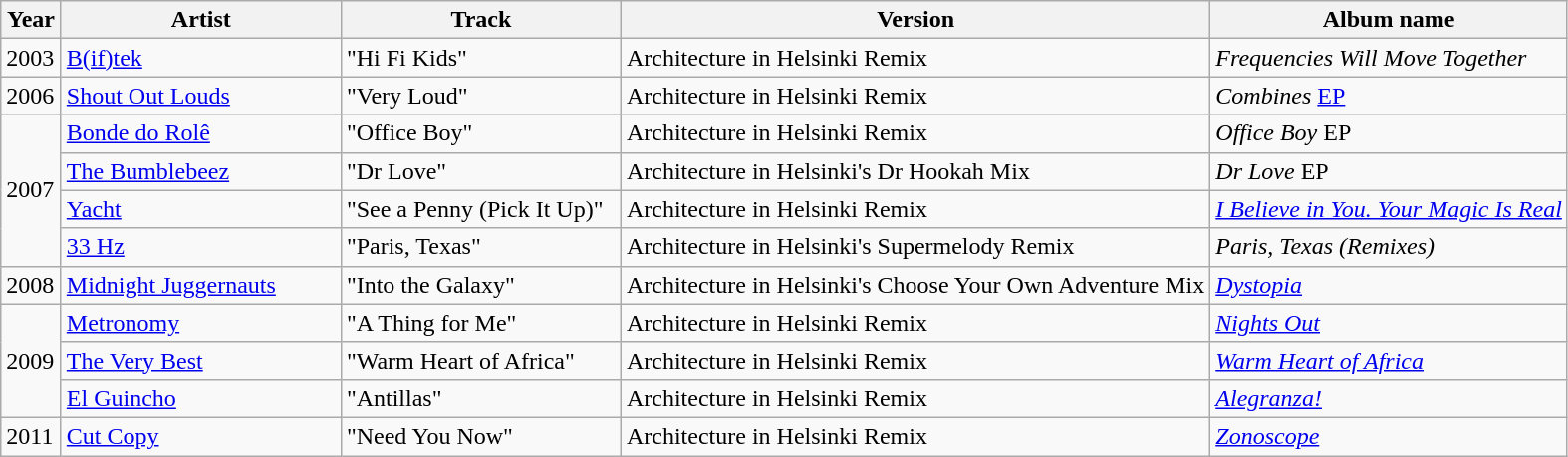<table class="wikitable">
<tr>
<th width="33">Year</th>
<th width="180">Artist</th>
<th width="180">Track</th>
<th>Version</th>
<th>Album name</th>
</tr>
<tr>
<td>2003</td>
<td><a href='#'>B(if)tek</a></td>
<td>"Hi Fi Kids"</td>
<td>Architecture in Helsinki Remix</td>
<td><em>Frequencies Will Move Together</em></td>
</tr>
<tr>
<td>2006</td>
<td><a href='#'>Shout Out Louds</a></td>
<td>"Very Loud"</td>
<td>Architecture in Helsinki Remix</td>
<td><em>Combines</em> <a href='#'>EP</a></td>
</tr>
<tr>
<td rowspan="4">2007</td>
<td><a href='#'>Bonde do Rolê</a></td>
<td>"Office Boy"</td>
<td>Architecture in Helsinki Remix</td>
<td><em>Office Boy</em> EP</td>
</tr>
<tr>
<td><a href='#'>The Bumblebeez</a></td>
<td>"Dr Love"</td>
<td>Architecture in Helsinki's Dr Hookah Mix</td>
<td><em>Dr Love</em> EP</td>
</tr>
<tr>
<td><a href='#'>Yacht</a></td>
<td>"See a Penny (Pick It Up)"</td>
<td>Architecture in Helsinki Remix</td>
<td><em><a href='#'>I Believe in You. Your Magic Is Real</a></em></td>
</tr>
<tr>
<td><a href='#'>33 Hz</a></td>
<td>"Paris, Texas"</td>
<td>Architecture in Helsinki's Supermelody Remix</td>
<td><em>Paris, Texas (Remixes)</em></td>
</tr>
<tr>
<td>2008</td>
<td><a href='#'>Midnight Juggernauts</a></td>
<td>"Into the Galaxy"</td>
<td>Architecture in Helsinki's Choose Your Own Adventure Mix</td>
<td><em><a href='#'>Dystopia</a></em></td>
</tr>
<tr>
<td rowspan="3">2009</td>
<td><a href='#'>Metronomy</a></td>
<td>"A Thing for Me"</td>
<td>Architecture in Helsinki Remix</td>
<td><em><a href='#'>Nights Out</a></em></td>
</tr>
<tr>
<td><a href='#'>The Very Best</a></td>
<td>"Warm Heart of Africa"</td>
<td>Architecture in Helsinki Remix</td>
<td><em><a href='#'>Warm Heart of Africa</a></em></td>
</tr>
<tr>
<td><a href='#'>El Guincho</a></td>
<td>"Antillas"</td>
<td>Architecture in Helsinki Remix</td>
<td><em><a href='#'>Alegranza!</a></em></td>
</tr>
<tr>
<td>2011</td>
<td><a href='#'>Cut Copy</a></td>
<td>"Need You Now"</td>
<td>Architecture in Helsinki Remix</td>
<td><em><a href='#'>Zonoscope</a></em></td>
</tr>
</table>
